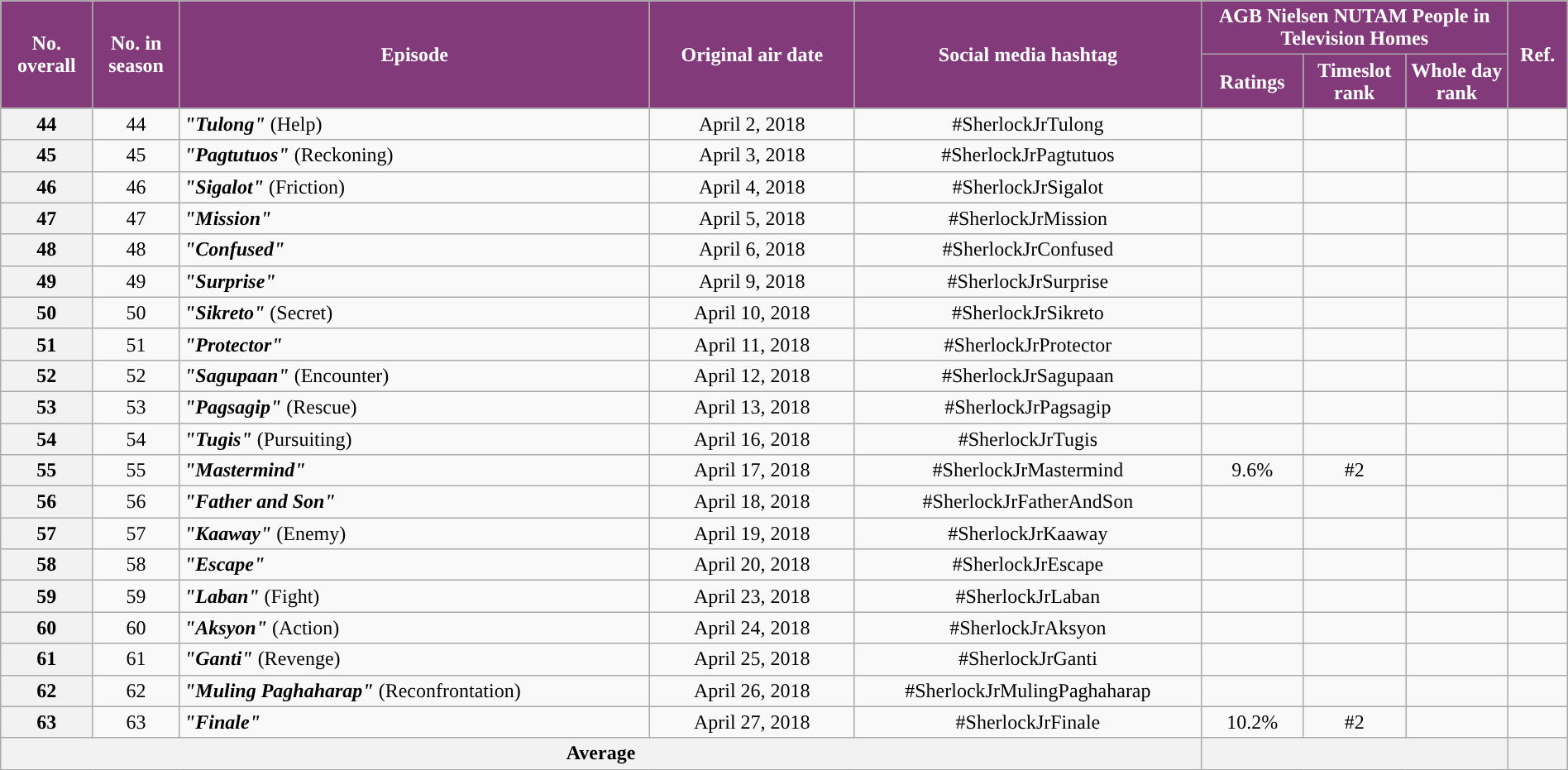<table class="wikitable" style="text-align:center; font-size:100%; line-height:18px;" width="100%">
<tr>
<th style="background-color:#833A7A; color:#ffffff;" rowspan="2">No.<br>overall</th>
<th style="background-color:#833A7A; color:#ffffff;" rowspan="2">No. in<br>season</th>
<th style="background-color:#833A7A; color:#ffffff;" rowspan="2">Episode</th>
<th style="background-color:#833A7A; color:white" rowspan="2">Original air date</th>
<th style="background-color:#833A7A; color:white" rowspan="2">Social media hashtag</th>
<th style="background-color:#833A7A; color:#ffffff;" colspan="3">AGB Nielsen NUTAM People in Television Homes</th>
<th style="background-color:#833A7A; color:#ffffff;" rowspan="2">Ref.</th>
</tr>
<tr>
<th style="background-color:#833A7A; width:75px; color:#ffffff;">Ratings</th>
<th style="background-color:#833A7A; width:75px; color:#ffffff;">Timeslot<br>rank</th>
<th style="background-color:#833A7A; width:75px; color:#ffffff;">Whole day<br>rank</th>
</tr>
<tr>
<th>44</th>
<td>44</td>
<td style="text-align: left;"><strong><em>"Tulong"</em></strong> (Help)</td>
<td>April 2, 2018</td>
<td>#SherlockJrTulong</td>
<td></td>
<td></td>
<td></td>
<td></td>
</tr>
<tr>
<th>45</th>
<td>45</td>
<td style="text-align: left;"><strong><em>"Pagtutuos"</em></strong> (Reckoning)</td>
<td>April 3, 2018</td>
<td>#SherlockJrPagtutuos</td>
<td></td>
<td></td>
<td></td>
<td></td>
</tr>
<tr>
<th>46</th>
<td>46</td>
<td style="text-align: left;"><strong><em>"Sigalot"</em></strong> (Friction)</td>
<td>April 4, 2018</td>
<td>#SherlockJrSigalot</td>
<td></td>
<td></td>
<td></td>
<td></td>
</tr>
<tr>
<th>47</th>
<td>47</td>
<td style="text-align: left;"><strong><em>"Mission"</em></strong></td>
<td>April 5, 2018</td>
<td>#SherlockJrMission</td>
<td></td>
<td></td>
<td></td>
<td></td>
</tr>
<tr>
<th>48</th>
<td>48</td>
<td style="text-align: left;"><strong><em>"Confused"</em></strong></td>
<td>April 6, 2018</td>
<td>#SherlockJrConfused</td>
<td></td>
<td></td>
<td></td>
<td></td>
</tr>
<tr>
<th>49</th>
<td>49</td>
<td style="text-align: left;"><strong><em>"Surprise"</em></strong></td>
<td>April 9, 2018</td>
<td>#SherlockJrSurprise</td>
<td></td>
<td></td>
<td></td>
<td></td>
</tr>
<tr>
<th>50</th>
<td>50</td>
<td style="text-align: left;"><strong><em>"Sikreto"</em></strong> (Secret)</td>
<td>April 10, 2018</td>
<td>#SherlockJrSikreto</td>
<td></td>
<td></td>
<td></td>
<td></td>
</tr>
<tr>
<th>51</th>
<td>51</td>
<td style="text-align: left;"><strong><em>"Protector"</em></strong></td>
<td>April 11, 2018</td>
<td>#SherlockJrProtector</td>
<td></td>
<td></td>
<td></td>
<td></td>
</tr>
<tr>
<th>52</th>
<td>52</td>
<td style="text-align: left;"><strong><em>"Sagupaan"</em></strong> (Encounter)</td>
<td>April 12, 2018</td>
<td>#SherlockJrSagupaan</td>
<td></td>
<td></td>
<td></td>
<td></td>
</tr>
<tr>
<th>53</th>
<td>53</td>
<td style="text-align: left;"><strong><em>"Pagsagip"</em></strong> (Rescue)</td>
<td>April 13, 2018</td>
<td>#SherlockJrPagsagip</td>
<td></td>
<td></td>
<td></td>
<td></td>
</tr>
<tr>
<th>54</th>
<td>54</td>
<td style="text-align: left;"><strong><em>"Tugis"</em></strong> (Pursuiting)</td>
<td>April 16, 2018</td>
<td>#SherlockJrTugis</td>
<td></td>
<td></td>
<td></td>
<td></td>
</tr>
<tr>
<th>55</th>
<td>55</td>
<td style="text-align: left;"><strong><em>"Mastermind"</em></strong></td>
<td>April 17, 2018</td>
<td>#SherlockJrMastermind</td>
<td>9.6%</td>
<td>#2</td>
<td></td>
<td></td>
</tr>
<tr>
<th>56</th>
<td>56</td>
<td style="text-align: left;"><strong><em>"Father and Son"</em></strong></td>
<td>April 18, 2018</td>
<td>#SherlockJrFatherAndSon</td>
<td></td>
<td></td>
<td></td>
<td></td>
</tr>
<tr>
<th>57</th>
<td>57</td>
<td style="text-align: left;"><strong><em>"Kaaway"</em></strong> (Enemy)</td>
<td>April 19, 2018</td>
<td>#SherlockJrKaaway</td>
<td></td>
<td></td>
<td></td>
<td></td>
</tr>
<tr>
<th>58</th>
<td>58</td>
<td style="text-align: left;"><strong><em>"Escape"</em></strong></td>
<td>April 20, 2018</td>
<td>#SherlockJrEscape</td>
<td></td>
<td></td>
<td></td>
<td></td>
</tr>
<tr>
<th>59</th>
<td>59</td>
<td style="text-align: left;"><strong><em>"Laban"</em></strong> (Fight)</td>
<td>April 23, 2018</td>
<td>#SherlockJrLaban</td>
<td></td>
<td></td>
<td></td>
<td></td>
</tr>
<tr>
<th>60</th>
<td>60</td>
<td style="text-align: left;"><strong><em>"Aksyon"</em></strong> (Action)</td>
<td>April 24, 2018</td>
<td>#SherlockJrAksyon</td>
<td></td>
<td></td>
<td></td>
<td></td>
</tr>
<tr>
<th>61</th>
<td>61</td>
<td style="text-align: left;"><strong><em>"Ganti"</em></strong> (Revenge)</td>
<td>April 25, 2018</td>
<td>#SherlockJrGanti</td>
<td></td>
<td></td>
<td></td>
<td></td>
</tr>
<tr>
<th>62</th>
<td>62</td>
<td style="text-align: left;"><strong><em>"Muling Paghaharap"</em></strong> (Reconfrontation)</td>
<td>April 26, 2018</td>
<td>#SherlockJrMulingPaghaharap</td>
<td></td>
<td></td>
<td></td>
<td></td>
</tr>
<tr>
<th>63</th>
<td>63</td>
<td style="text-align: left;"><strong><em>"Finale"</em></strong></td>
<td>April 27, 2018</td>
<td>#SherlockJrFinale</td>
<td>10.2%</td>
<td>#2</td>
<td></td>
<td></td>
</tr>
<tr>
<th colspan="5">Average</th>
<th colspan="3"></th>
<th></th>
</tr>
</table>
